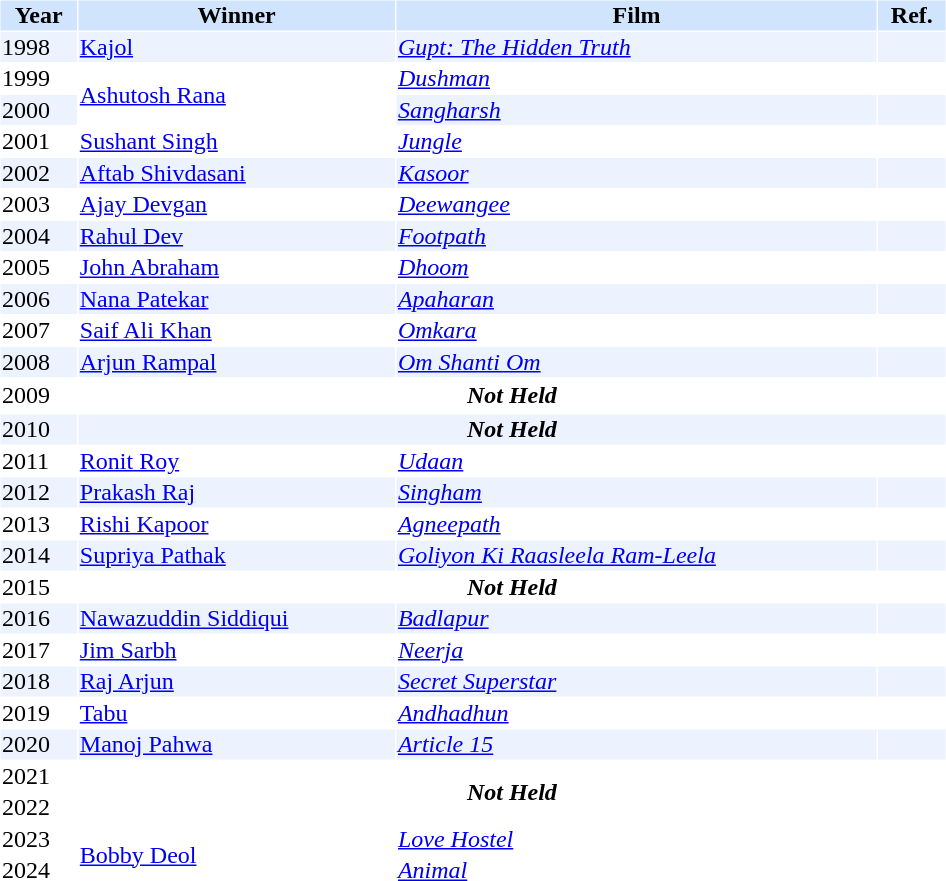<table cellspacing="1" cellpadding="1" border="0" width="50%">
<tr bgcolor="#d1e4fd">
<th>Year</th>
<th>Winner</th>
<th>Film</th>
<th>Ref.</th>
</tr>
<tr bgcolor=#edf3fe>
<td>1998</td>
<td><a href='#'>Kajol</a></td>
<td><em><a href='#'>Gupt: The Hidden Truth</a></em></td>
<td></td>
</tr>
<tr>
<td>1999</td>
<td rowspan="2"><a href='#'>Ashutosh Rana</a></td>
<td><em><a href='#'>Dushman</a></em></td>
<td></td>
</tr>
<tr bgcolor=#edf3fe>
<td>2000</td>
<td><em><a href='#'>Sangharsh</a></em></td>
<td></td>
</tr>
<tr>
<td>2001</td>
<td><a href='#'>Sushant Singh</a></td>
<td><em><a href='#'>Jungle</a></em></td>
<td></td>
</tr>
<tr bgcolor=#edf3fe>
<td>2002</td>
<td><a href='#'>Aftab Shivdasani</a></td>
<td><em><a href='#'>Kasoor</a></em></td>
<td></td>
</tr>
<tr>
<td>2003</td>
<td><a href='#'>Ajay Devgan</a></td>
<td><em><a href='#'>Deewangee</a></em></td>
<td></td>
</tr>
<tr bgcolor=#edf3fe>
<td>2004</td>
<td><a href='#'>Rahul Dev</a></td>
<td><em><a href='#'>Footpath</a></em></td>
<td></td>
</tr>
<tr>
<td>2005</td>
<td><a href='#'>John Abraham</a></td>
<td><em><a href='#'>Dhoom</a></em></td>
<td></td>
</tr>
<tr bgcolor=#edf3fe>
<td>2006</td>
<td><a href='#'>Nana Patekar</a></td>
<td><em><a href='#'>Apaharan</a></em></td>
<td></td>
</tr>
<tr>
<td>2007</td>
<td><a href='#'>Saif Ali Khan</a></td>
<td><em><a href='#'>Omkara</a></em></td>
<td></td>
</tr>
<tr bgcolor=#edf3fe>
<td>2008</td>
<td><a href='#'>Arjun Rampal</a></td>
<td><em><a href='#'>Om Shanti Om</a></em></td>
<td></td>
</tr>
<tr bgcolor=#edf3fe>
</tr>
<tr>
<td>2009</td>
<td colspan="3" style="text-align:center;"><strong><em>Not Held</em></strong></td>
</tr>
<tr bgcolor = #edf3fe>
</tr>
<tr>
</tr>
<tr bgcolor=#edf3fe>
<td>2010</td>
<td colspan="3" style="text-align:center;"><strong><em>Not Held</em></strong></td>
</tr>
<tr>
<td>2011</td>
<td><a href='#'>Ronit Roy</a></td>
<td><em><a href='#'>Udaan</a></em></td>
<td></td>
</tr>
<tr bgcolor=#edf3fe>
<td>2012</td>
<td><a href='#'>Prakash Raj</a></td>
<td><em><a href='#'>Singham</a></em></td>
<td></td>
</tr>
<tr>
<td>2013</td>
<td><a href='#'>Rishi Kapoor</a></td>
<td><em><a href='#'>Agneepath</a></em></td>
<td></td>
</tr>
<tr bgcolor=#edf3fe>
<td>2014</td>
<td><a href='#'>Supriya Pathak</a></td>
<td><em><a href='#'>Goliyon Ki Raasleela Ram-Leela</a></em></td>
<td></td>
</tr>
<tr>
<td>2015</td>
<td colspan="3" style="text-align:center;"><strong><em>Not Held</em></strong></td>
</tr>
<tr bgcolor=#edf3fe>
<td>2016</td>
<td><a href='#'>Nawazuddin Siddiqui</a></td>
<td><em><a href='#'>Badlapur</a></em></td>
<td></td>
</tr>
<tr>
<td>2017</td>
<td><a href='#'>Jim Sarbh</a></td>
<td><em><a href='#'>Neerja</a></em></td>
<td></td>
</tr>
<tr bgcolor=#edf3fe>
<td>2018</td>
<td><a href='#'>Raj Arjun</a></td>
<td><em><a href='#'>Secret Superstar</a></em></td>
<td></td>
</tr>
<tr>
<td>2019</td>
<td><a href='#'>Tabu</a></td>
<td><em><a href='#'>Andhadhun</a></em></td>
<td></td>
</tr>
<tr bgcolor=#edf3fe>
<td>2020</td>
<td><a href='#'>Manoj Pahwa</a></td>
<td><a href='#'><em>Article 15</em></a></td>
<td></td>
</tr>
<tr>
<td>2021</td>
<td colspan="3" rowspan="2" style="text-align:center;"><strong><em>Not Held</em></strong></td>
</tr>
<tr>
<td>2022</td>
</tr>
<tr>
<td>2023</td>
<td rowspan="2"><a href='#'>Bobby Deol</a></td>
<td><em><a href='#'>Love Hostel</a></em></td>
<td></td>
</tr>
<tr>
<td>2024</td>
<td><em><a href='#'>Animal</a></em></td>
<td></td>
</tr>
<tr bgcolor=#edf3fe>
</tr>
</table>
